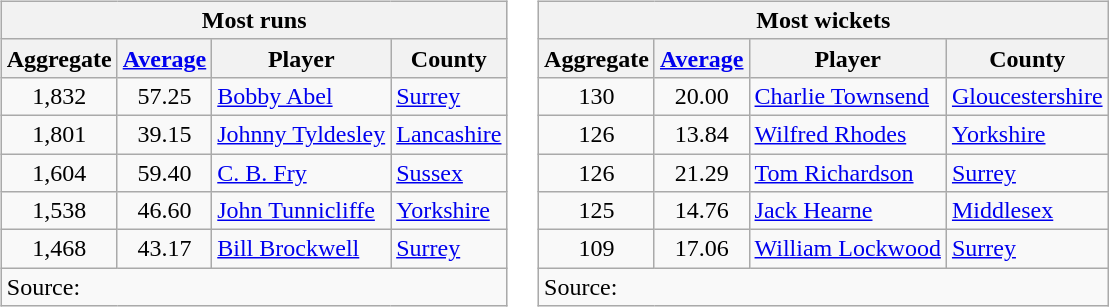<table>
<tr valign="top">
<td><br><table class="wikitable" style="text-align:left;">
<tr>
<th colspan=4>Most runs</th>
</tr>
<tr>
<th>Aggregate</th>
<th><a href='#'>Average</a></th>
<th>Player</th>
<th>County</th>
</tr>
<tr>
<td style="text-align:center;">1,832</td>
<td style="text-align:center;">57.25</td>
<td><a href='#'>Bobby Abel</a></td>
<td><a href='#'>Surrey</a></td>
</tr>
<tr>
<td style="text-align:center;">1,801</td>
<td style="text-align:center;">39.15</td>
<td><a href='#'>Johnny Tyldesley</a></td>
<td><a href='#'>Lancashire</a></td>
</tr>
<tr>
<td style="text-align:center;">1,604</td>
<td style="text-align:center;">59.40</td>
<td><a href='#'>C. B. Fry</a></td>
<td><a href='#'>Sussex</a></td>
</tr>
<tr>
<td style="text-align:center;">1,538</td>
<td style="text-align:center;">46.60</td>
<td><a href='#'>John Tunnicliffe</a></td>
<td><a href='#'>Yorkshire</a></td>
</tr>
<tr>
<td style="text-align:center;">1,468</td>
<td style="text-align:center;">43.17</td>
<td><a href='#'>Bill Brockwell</a></td>
<td><a href='#'>Surrey</a></td>
</tr>
<tr>
<td colspan=4 align="left">Source:</td>
</tr>
</table>
</td>
<td><br><table class="wikitable" style="text-align:left;">
<tr>
<th colspan=4>Most wickets</th>
</tr>
<tr>
<th>Aggregate</th>
<th><a href='#'>Average</a></th>
<th>Player</th>
<th>County</th>
</tr>
<tr>
<td style="text-align:center;">130</td>
<td style="text-align:center;">20.00</td>
<td><a href='#'>Charlie Townsend</a></td>
<td><a href='#'>Gloucestershire</a></td>
</tr>
<tr>
<td style="text-align:center;">126</td>
<td style="text-align:center;">13.84</td>
<td><a href='#'>Wilfred Rhodes</a></td>
<td><a href='#'>Yorkshire</a></td>
</tr>
<tr>
<td style="text-align:center;">126</td>
<td style="text-align:center;">21.29</td>
<td><a href='#'>Tom Richardson</a></td>
<td><a href='#'>Surrey</a></td>
</tr>
<tr>
<td style="text-align:center;">125</td>
<td style="text-align:center;">14.76</td>
<td><a href='#'>Jack Hearne</a></td>
<td><a href='#'>Middlesex</a></td>
</tr>
<tr>
<td style="text-align:center;">109</td>
<td style="text-align:center;">17.06</td>
<td><a href='#'>William Lockwood</a></td>
<td><a href='#'>Surrey</a></td>
</tr>
<tr>
<td colspan=4 align="left">Source:</td>
</tr>
</table>
</td>
</tr>
</table>
